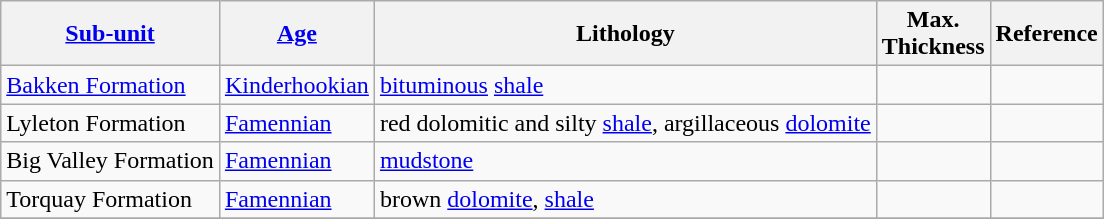<table class="wikitable">
<tr>
<th><a href='#'>Sub-unit</a></th>
<th><a href='#'>Age</a></th>
<th>Lithology</th>
<th>Max.<br>Thickness</th>
<th>Reference</th>
</tr>
<tr>
<td><a href='#'>Bakken Formation</a></td>
<td><a href='#'>Kinderhookian</a></td>
<td><a href='#'>bituminous</a> <a href='#'>shale</a></td>
<td></td>
<td></td>
</tr>
<tr>
<td>Lyleton Formation</td>
<td><a href='#'>Famennian</a></td>
<td>red dolomitic and silty <a href='#'>shale</a>, argillaceous <a href='#'>dolomite</a></td>
<td></td>
<td></td>
</tr>
<tr>
<td>Big Valley Formation</td>
<td><a href='#'>Famennian</a></td>
<td><a href='#'>mudstone</a></td>
<td></td>
<td></td>
</tr>
<tr>
<td>Torquay Formation</td>
<td><a href='#'>Famennian</a></td>
<td>brown <a href='#'>dolomite</a>, <a href='#'>shale</a></td>
<td></td>
<td></td>
</tr>
<tr>
</tr>
</table>
